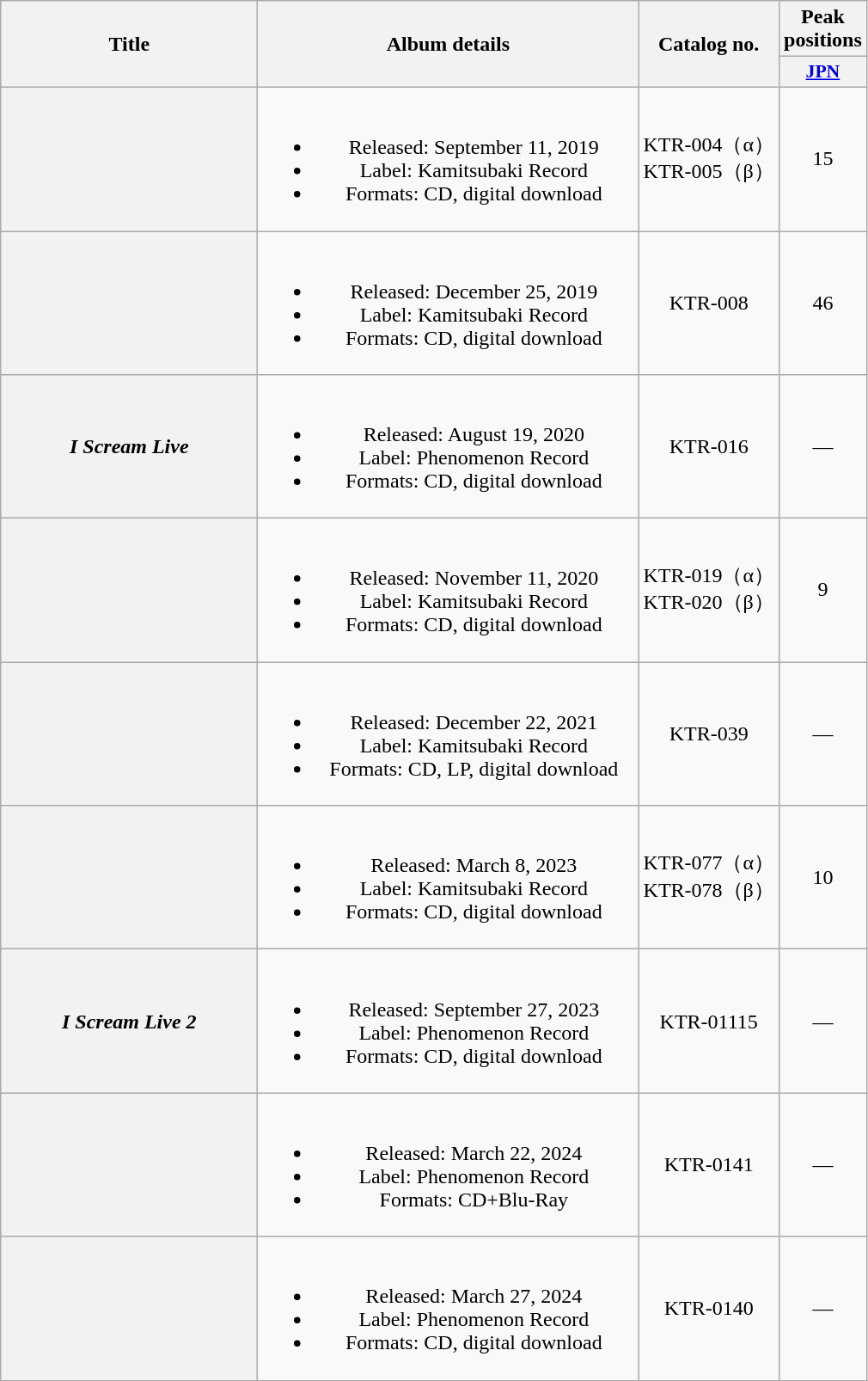<table class="wikitable plainrowheaders" style="text-align:center;">
<tr>
<th style="width:12em;" rowspan="2">Title</th>
<th style="width:18em;" rowspan="2">Album details</th>
<th rowspan ="2">Catalog no.</th>
<th colspan="1">Peak positions</th>
</tr>
<tr>
<th scope="col" style="width:3em;font-size:90%;"><a href='#'>JPN</a><br></th>
</tr>
<tr>
<th scope="row"><br></th>
<td><br><ul><li>Released: September 11, 2019</li><li>Label: Kamitsubaki Record</li><li>Formats: CD, digital download</li></ul></td>
<td>KTR-004（α）<br>KTR-005（β）</td>
<td>15</td>
</tr>
<tr>
<th scope="row"></th>
<td><br><ul><li>Released: December 25, 2019</li><li>Label: Kamitsubaki Record</li><li>Formats: CD, digital download</li></ul></td>
<td>KTR-008</td>
<td>46</td>
</tr>
<tr>
<th scope="row"><em>I Scream Live</em></th>
<td><br><ul><li>Released: August 19, 2020</li><li>Label: Phenomenon Record</li><li>Formats: CD, digital download</li></ul></td>
<td>KTR-016</td>
<td>—</td>
</tr>
<tr>
<th scope="row"><br></th>
<td><br><ul><li>Released: November 11, 2020</li><li>Label: Kamitsubaki Record</li><li>Formats: CD, digital download</li></ul></td>
<td>KTR-019（α）<br>KTR-020（β）</td>
<td>9</td>
</tr>
<tr>
<th scope="row"></th>
<td><br><ul><li>Released: December 22, 2021</li><li>Label: Kamitsubaki Record</li><li>Formats: CD, LP, digital download</li></ul></td>
<td>KTR-039</td>
<td>—</td>
</tr>
<tr>
<th scope="row"><br></th>
<td><br><ul><li>Released: March 8, 2023</li><li>Label: Kamitsubaki Record</li><li>Formats: CD, digital download</li></ul></td>
<td>KTR-077（α）<br>KTR-078（β）</td>
<td>10</td>
</tr>
<tr>
<th scope="row"><em>I Scream Live 2</em></th>
<td><br><ul><li>Released: September 27, 2023</li><li>Label: Phenomenon Record</li><li>Formats: CD, digital download</li></ul></td>
<td>KTR-01115</td>
<td>—</td>
</tr>
<tr>
<th scope="row"></th>
<td><br><ul><li>Released: March 22, 2024</li><li>Label: Phenomenon Record</li><li>Formats: CD+Blu-Ray</li></ul></td>
<td>KTR-0141</td>
<td>—</td>
</tr>
<tr>
<th scope="row"></th>
<td><br><ul><li>Released: March 27, 2024</li><li>Label: Phenomenon Record</li><li>Formats: CD, digital download</li></ul></td>
<td>KTR-0140</td>
<td>—</td>
</tr>
<tr>
</tr>
</table>
